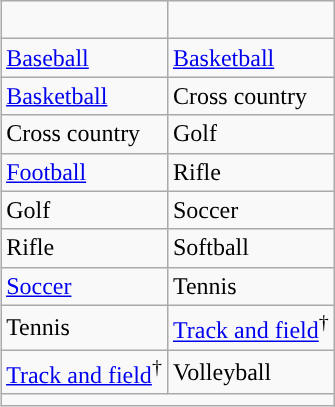<table class="wikitable" style="float:right; clear:right; margin:0 0 1em 1em;">
<tr>
<td><br></td>
</tr>
<tr>
<td><a href='#'>Baseball</a></td>
<td><a href='#'>Basketball</a></td>
</tr>
<tr>
<td><a href='#'>Basketball</a></td>
<td>Cross country</td>
</tr>
<tr>
<td>Cross country</td>
<td>Golf</td>
</tr>
<tr>
<td><a href='#'>Football</a></td>
<td>Rifle</td>
</tr>
<tr>
<td>Golf</td>
<td>Soccer</td>
</tr>
<tr>
<td>Rifle</td>
<td>Softball</td>
</tr>
<tr>
<td><a href='#'>Soccer</a></td>
<td>Tennis</td>
</tr>
<tr>
<td>Tennis</td>
<td><a href='#'>Track and field</a><sup>†</sup></td>
</tr>
<tr>
<td><a href='#'>Track and field</a><sup>†</sup></td>
<td>Volleyball</td>
</tr>
<tr>
<td colspan="2"></td>
</tr>
</table>
